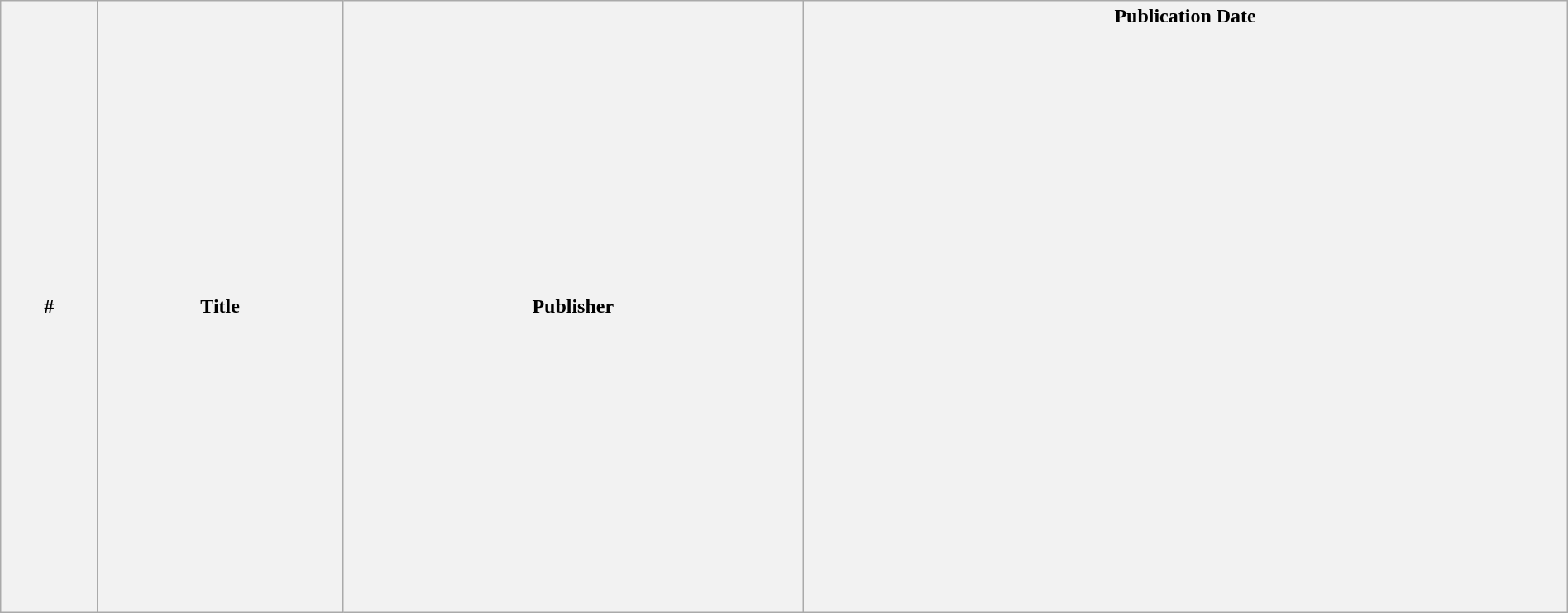<table class="wikitable" style="width:100%; margin:auto">
<tr>
<th>#</th>
<th>Title </th>
<th>Publisher</th>
<th>Publication Date<br><br><br><br><br><br><br><br><br><br><br><br><br><br><br><br><br><br><br><br><br><br><br><br><br><br><br></th>
</tr>
</table>
